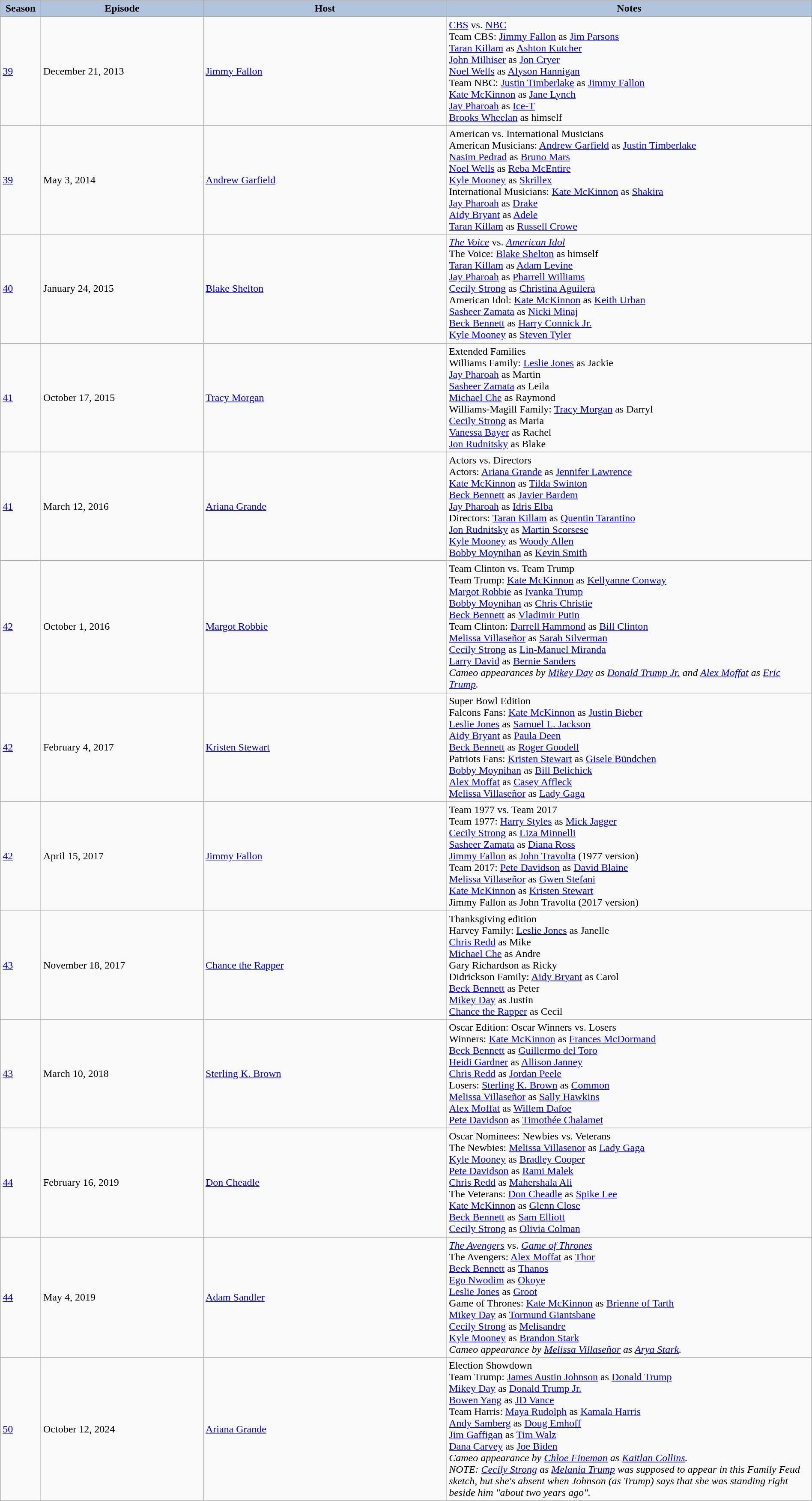<table class="wikitable" style="width:100%;">
<tr>
<th style="background:#B0C4DE;" width="5%">Season</th>
<th style="background:#B0C4DE;" width="20%">Episode</th>
<th style="background:#B0C4DE;" width="30%">Host</th>
<th style="background:#B0C4DE;" width="45%">Notes</th>
</tr>
<tr>
<td><a href='#'>39</a></td>
<td>December 21, 2013</td>
<td><a href='#'>Jimmy Fallon</a></td>
<td><a href='#'>CBS</a> vs. <a href='#'>NBC</a><br>Team CBS: <a href='#'>Jimmy Fallon</a> as <a href='#'>Jim Parsons</a><br><a href='#'>Taran Killam</a> as <a href='#'>Ashton Kutcher</a><br><a href='#'>John Milhiser</a> as <a href='#'>Jon Cryer</a><br><a href='#'>Noel Wells</a> as <a href='#'>Alyson Hannigan</a><br>Team NBC: <a href='#'>Justin Timberlake</a> as <a href='#'>Jimmy Fallon</a><br><a href='#'>Kate McKinnon</a> as <a href='#'>Jane Lynch</a><br><a href='#'>Jay Pharoah</a> as <a href='#'>Ice-T</a><br><a href='#'>Brooks Wheelan</a> as himself</td>
</tr>
<tr>
<td><a href='#'>39</a></td>
<td>May 3, 2014</td>
<td><a href='#'>Andrew Garfield</a></td>
<td>American vs. International Musicians<br>American Musicians: <a href='#'>Andrew Garfield</a> as <a href='#'>Justin Timberlake</a><br><a href='#'>Nasim Pedrad</a> as <a href='#'>Bruno Mars</a><br><a href='#'>Noel Wells</a> as <a href='#'>Reba McEntire</a><br><a href='#'>Kyle Mooney</a> as <a href='#'>Skrillex</a><br>International Musicians: <a href='#'>Kate McKinnon</a> as <a href='#'>Shakira</a><br><a href='#'>Jay Pharoah</a> as <a href='#'>Drake</a><br><a href='#'>Aidy Bryant</a> as <a href='#'>Adele</a><br><a href='#'>Taran Killam</a> as <a href='#'>Russell Crowe</a></td>
</tr>
<tr>
<td><a href='#'>40</a></td>
<td>January 24, 2015</td>
<td><a href='#'>Blake Shelton</a></td>
<td><em><a href='#'>The Voice</a></em> vs. <em><a href='#'>American Idol</a></em><br>The Voice: <a href='#'>Blake Shelton</a> as himself<br><a href='#'>Taran Killam</a> as <a href='#'>Adam Levine</a><br><a href='#'>Jay Pharoah</a> as <a href='#'>Pharrell Williams</a><br><a href='#'>Cecily Strong</a> as <a href='#'>Christina Aguilera</a><br>American Idol: <a href='#'>Kate McKinnon</a> as <a href='#'>Keith Urban</a><br><a href='#'>Sasheer Zamata</a> as <a href='#'>Nicki Minaj</a><br><a href='#'>Beck Bennett</a> as <a href='#'>Harry Connick Jr.</a><br><a href='#'>Kyle Mooney</a> as <a href='#'>Steven Tyler</a></td>
</tr>
<tr>
<td><a href='#'>41</a></td>
<td>October 17, 2015</td>
<td><a href='#'>Tracy Morgan</a></td>
<td>Extended Families<br>Williams Family: <a href='#'>Leslie Jones</a> as Jackie<br><a href='#'>Jay Pharoah</a> as Martin<br><a href='#'>Sasheer Zamata</a> as Leila<br><a href='#'>Michael Che</a> as Raymond<br>Williams-Magill Family: <a href='#'>Tracy Morgan</a> as Darryl<br><a href='#'>Cecily Strong</a> as Maria<br><a href='#'>Vanessa Bayer</a> as Rachel<br><a href='#'>Jon Rudnitsky</a> as Blake</td>
</tr>
<tr>
<td><a href='#'>41</a></td>
<td>March 12, 2016</td>
<td><a href='#'>Ariana Grande</a></td>
<td>Actors vs. Directors<br>Actors: <a href='#'>Ariana Grande</a> as <a href='#'>Jennifer Lawrence</a><br><a href='#'>Kate McKinnon</a> as <a href='#'>Tilda Swinton</a><br><a href='#'>Beck Bennett</a> as <a href='#'>Javier Bardem</a><br><a href='#'>Jay Pharoah</a> as <a href='#'>Idris Elba</a><br>Directors: <a href='#'>Taran Killam</a> as <a href='#'>Quentin Tarantino</a><br><a href='#'>Jon Rudnitsky</a> as <a href='#'>Martin Scorsese</a><br><a href='#'>Kyle Mooney</a> as <a href='#'>Woody Allen</a><br><a href='#'>Bobby Moynihan</a> as <a href='#'>Kevin Smith</a></td>
</tr>
<tr>
<td><a href='#'>42</a></td>
<td>October 1, 2016</td>
<td><a href='#'>Margot Robbie</a></td>
<td>Team Clinton vs. Team Trump<br>Team Trump: 
<a href='#'>Kate McKinnon</a> as <a href='#'>Kellyanne Conway</a><br><a href='#'>Margot Robbie</a> as <a href='#'>Ivanka Trump</a><br><a href='#'>Bobby Moynihan</a> as <a href='#'>Chris Christie</a><br><a href='#'>Beck Bennett</a> as <a href='#'>Vladimir Putin</a><br>Team Clinton: <a href='#'>Darrell Hammond</a> as <a href='#'>Bill Clinton</a><br><a href='#'>Melissa Villaseñor</a> as <a href='#'>Sarah Silverman</a><br><a href='#'>Cecily Strong</a> as <a href='#'>Lin-Manuel Miranda</a><br><a href='#'>Larry David</a> as <a href='#'>Bernie Sanders</a><br><em>Cameo appearances by <a href='#'>Mikey Day</a> as <a href='#'>Donald Trump Jr.</a> and <a href='#'>Alex Moffat</a> as <a href='#'>Eric Trump</a>.</em></td>
</tr>
<tr>
<td><a href='#'>42</a></td>
<td>February 4, 2017</td>
<td><a href='#'>Kristen Stewart</a></td>
<td>Super Bowl Edition<br>Falcons Fans: <a href='#'>Kate McKinnon</a> as <a href='#'>Justin Bieber</a><br><a href='#'>Leslie Jones</a> as <a href='#'>Samuel L. Jackson</a><br><a href='#'>Aidy Bryant</a> as <a href='#'>Paula Deen</a><br><a href='#'>Beck Bennett</a> as <a href='#'>Roger Goodell</a><br>Patriots Fans: <a href='#'>Kristen Stewart</a> as <a href='#'>Gisele Bündchen</a><br><a href='#'>Bobby Moynihan</a> as <a href='#'>Bill Belichick</a><br><a href='#'>Alex Moffat</a> as <a href='#'>Casey Affleck</a><br><a href='#'>Melissa Villaseñor</a> as <a href='#'>Lady Gaga</a></td>
</tr>
<tr>
<td><a href='#'>42</a></td>
<td>April 15, 2017</td>
<td><a href='#'>Jimmy Fallon</a></td>
<td>Team 1977 vs. Team 2017<br>Team 1977: <a href='#'>Harry Styles</a> as <a href='#'>Mick Jagger</a><br><a href='#'>Cecily Strong</a> as <a href='#'>Liza Minnelli</a><br><a href='#'>Sasheer Zamata</a> as <a href='#'>Diana Ross</a><br><a href='#'>Jimmy Fallon</a> as <a href='#'>John Travolta</a> (1977 version)<br>Team 2017: <a href='#'>Pete Davidson</a> as <a href='#'>David Blaine</a><br><a href='#'>Melissa Villaseñor</a> as <a href='#'>Gwen Stefani</a><br><a href='#'>Kate McKinnon</a> as <a href='#'>Kristen Stewart</a><br>Jimmy Fallon as John Travolta (2017 version)</td>
</tr>
<tr>
<td><a href='#'>43</a></td>
<td>November 18, 2017</td>
<td><a href='#'>Chance the Rapper</a></td>
<td>Thanksgiving edition<br>Harvey Family: <a href='#'>Leslie Jones</a> as Janelle<br><a href='#'>Chris Redd</a> as Mike<br><a href='#'>Michael Che</a> as Andre<br>Gary Richardson as Ricky<br>Didrickson Family: <a href='#'>Aidy Bryant</a> as Carol<br><a href='#'>Beck Bennett</a> as Peter<br><a href='#'>Mikey Day</a> as Justin<br><a href='#'>Chance the Rapper</a> as Cecil</td>
</tr>
<tr>
<td><a href='#'>43</a></td>
<td>March 10, 2018</td>
<td><a href='#'>Sterling K. Brown</a></td>
<td>Oscar Edition: Oscar Winners vs. Losers<br>Winners: <a href='#'>Kate McKinnon</a> as <a href='#'>Frances McDormand</a><br><a href='#'>Beck Bennett</a> as <a href='#'>Guillermo del Toro</a><br><a href='#'>Heidi Gardner</a> as <a href='#'>Allison Janney</a><br><a href='#'>Chris Redd</a> as <a href='#'>Jordan Peele</a><br>Losers: <a href='#'>Sterling K. Brown</a> as <a href='#'>Common</a><br><a href='#'>Melissa Villaseñor</a> as <a href='#'>Sally Hawkins</a><br><a href='#'>Alex Moffat</a> as <a href='#'>Willem Dafoe</a><br><a href='#'>Pete Davidson</a> as <a href='#'>Timothée Chalamet</a></td>
</tr>
<tr>
<td><a href='#'>44</a></td>
<td>February 16, 2019</td>
<td><a href='#'>Don Cheadle</a></td>
<td>Oscar Nominees: Newbies vs. Veterans<br>The Newbies:
<a href='#'>Melissa Villasenor</a> as <a href='#'>Lady Gaga</a><br><a href='#'>Kyle Mooney</a> as <a href='#'>Bradley Cooper</a><br><a href='#'>Pete Davidson</a> as <a href='#'>Rami Malek</a><br><a href='#'>Chris Redd</a> as <a href='#'>Mahershala Ali</a><br>The Veterans: 
<a href='#'>Don Cheadle</a> as <a href='#'>Spike Lee</a><br><a href='#'>Kate McKinnon</a> as <a href='#'>Glenn Close</a><br><a href='#'>Beck Bennett</a> as <a href='#'>Sam Elliott</a><br><a href='#'>Cecily Strong</a> as <a href='#'>Olivia Colman</a></td>
</tr>
<tr>
<td><a href='#'>44</a></td>
<td>May 4, 2019</td>
<td><a href='#'>Adam Sandler</a></td>
<td><em><a href='#'>The Avengers</a></em> vs. <em><a href='#'>Game of Thrones</a></em><br>The Avengers:
<a href='#'>Alex Moffat</a> as <a href='#'>Thor</a><br><a href='#'>Beck Bennett</a> as <a href='#'>Thanos</a><br><a href='#'>Ego Nwodim</a> as <a href='#'>Okoye</a><br><a href='#'>Leslie Jones</a> as <a href='#'>Groot</a><br>Game of Thrones:
<a href='#'>Kate McKinnon</a> as <a href='#'>Brienne of Tarth</a><br><a href='#'>Mikey Day</a> as <a href='#'>Tormund Giantsbane</a><br><a href='#'>Cecily Strong</a> as <a href='#'>Melisandre</a><br><a href='#'>Kyle Mooney</a> as <a href='#'>Brandon Stark</a><br><em>Cameo appearance by <a href='#'>Melissa Villaseñor</a> as <a href='#'>Arya Stark</a>.</em></td>
</tr>
<tr>
<td><a href='#'>50</a></td>
<td>October 12, 2024</td>
<td><a href='#'>Ariana Grande</a></td>
<td>Election Showdown<br>Team Trump: <a href='#'>James Austin Johnson</a> as <a href='#'>Donald Trump</a><br><a href='#'>Mikey Day</a> as <a href='#'>Donald Trump Jr.</a><br><a href='#'>Bowen Yang</a> as <a href='#'>JD Vance</a><br>Team Harris: <a href='#'>Maya Rudolph</a> as <a href='#'>Kamala Harris</a><br><a href='#'>Andy Samberg</a> as <a href='#'>Doug Emhoff</a><br><a href='#'>Jim Gaffigan</a> as <a href='#'>Tim Walz</a><br><a href='#'>Dana Carvey</a> as <a href='#'>Joe Biden</a><br><em>Cameo appearance by <a href='#'>Chloe Fineman</a> as <a href='#'>Kaitlan Collins</a>.</em><br><em>NOTE: <a href='#'>Cecily Strong</a> as <a href='#'>Melania Trump</a> was supposed to appear in this Family Feud sketch, but she's absent when Johnson (as Trump) says that she was standing right beside him "about two years ago".</em></td>
</tr>
</table>
